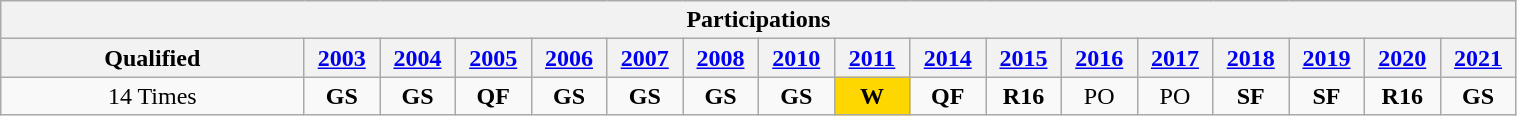<table width=80% class="wikitable" style="text-align:">
<tr>
<th colspan=17>Participations</th>
</tr>
<tr>
<th width=20%>Qualified</th>
<th width=5%><a href='#'>2003</a></th>
<th width=5%><a href='#'>2004</a></th>
<th width=5%><a href='#'>2005</a></th>
<th width=5%><a href='#'>2006</a></th>
<th width=5%><a href='#'>2007</a></th>
<th width=5%><a href='#'>2008</a></th>
<th width=5%><a href='#'>2010</a></th>
<th width=5%><a href='#'>2011</a></th>
<th width=5%><a href='#'>2014</a></th>
<th width=5%><a href='#'>2015</a></th>
<th width=5%><a href='#'>2016</a></th>
<th width=5%><a href='#'>2017</a></th>
<th width=5%><a href='#'>2018</a></th>
<th width=5%><a href='#'>2019</a></th>
<th width=5%><a href='#'>2020</a></th>
<th width=5%><a href='#'>2021</a></th>
</tr>
<tr align=center>
<td>14 Times</td>
<td><strong>GS</strong></td>
<td><strong>GS</strong></td>
<td><strong>QF</strong></td>
<td><strong>GS</strong></td>
<td><strong>GS</strong></td>
<td><strong>GS</strong></td>
<td><strong>GS</strong></td>
<td bgcolor=gold><strong>W</strong></td>
<td><strong>QF</strong></td>
<td><strong>R16</strong></td>
<td>PO</td>
<td>PO</td>
<td><strong>SF</strong></td>
<td><strong>SF</strong></td>
<td><strong>R16</strong></td>
<td><strong>GS</strong></td>
</tr>
</table>
